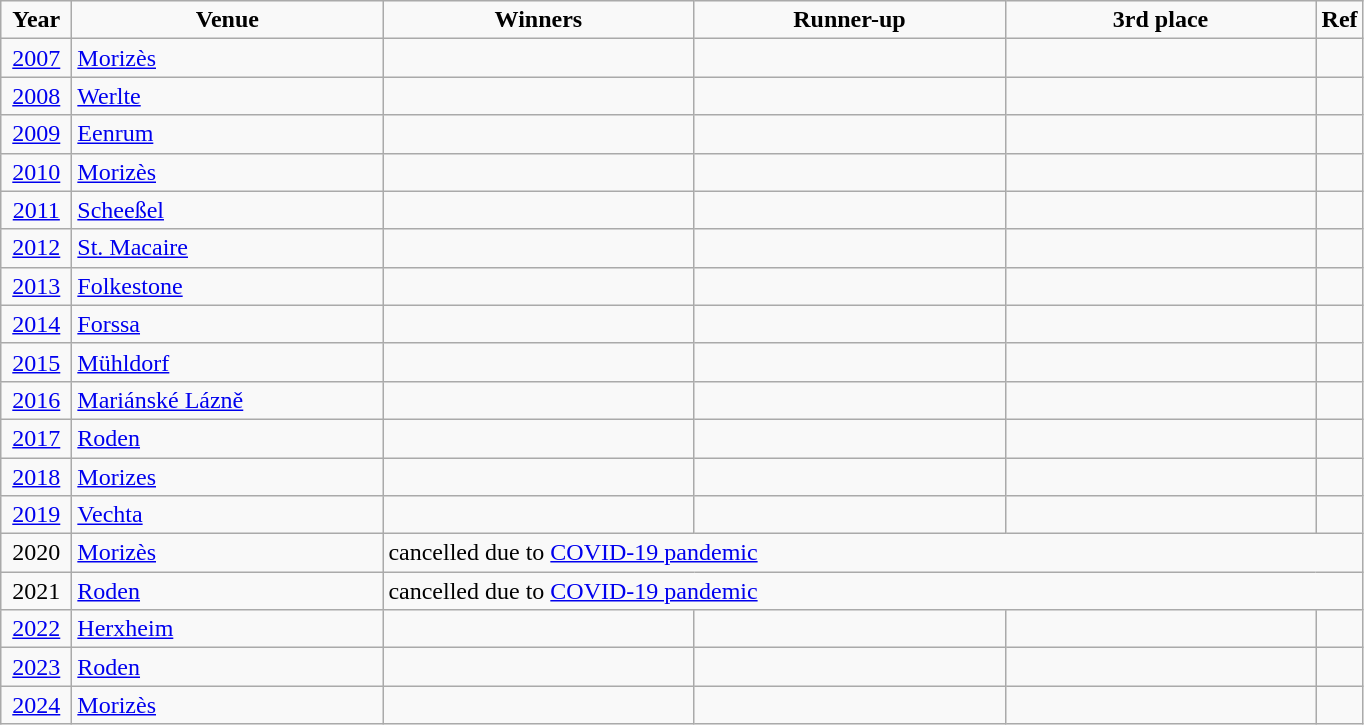<table class="wikitable">
<tr align=center>
<td width=40px  ><strong>Year</strong></td>
<td width=200px ><strong>Venue</strong></td>
<td width=200px ><strong>Winners</strong></td>
<td width=200px ><strong>Runner-up</strong></td>
<td width=200px ><strong>3rd place</strong></td>
<td width=20px  ><strong>Ref</strong></td>
</tr>
<tr>
<td align=center><a href='#'>2007</a></td>
<td> <a href='#'>Morizès</a></td>
<td></td>
<td></td>
<td></td>
<td></td>
</tr>
<tr>
<td align=center><a href='#'>2008</a></td>
<td> <a href='#'>Werlte</a></td>
<td></td>
<td></td>
<td></td>
<td></td>
</tr>
<tr>
<td align=center><a href='#'>2009</a></td>
<td> <a href='#'>Eenrum</a></td>
<td></td>
<td></td>
<td></td>
<td></td>
</tr>
<tr>
<td align=center><a href='#'>2010</a></td>
<td> <a href='#'>Morizès</a></td>
<td></td>
<td></td>
<td></td>
<td></td>
</tr>
<tr>
<td align=center><a href='#'>2011</a></td>
<td> <a href='#'>Scheeßel</a></td>
<td></td>
<td></td>
<td></td>
<td></td>
</tr>
<tr>
<td align=center><a href='#'>2012</a></td>
<td> <a href='#'>St. Macaire</a></td>
<td></td>
<td></td>
<td></td>
<td></td>
</tr>
<tr>
<td align=center><a href='#'>2013</a></td>
<td> <a href='#'>Folkestone</a></td>
<td></td>
<td></td>
<td></td>
<td></td>
</tr>
<tr>
<td align=center><a href='#'>2014</a></td>
<td> <a href='#'>Forssa</a></td>
<td></td>
<td></td>
<td></td>
<td></td>
</tr>
<tr>
<td align=center><a href='#'>2015</a></td>
<td> <a href='#'>Mühldorf</a></td>
<td></td>
<td></td>
<td></td>
<td></td>
</tr>
<tr>
<td align=center><a href='#'>2016</a></td>
<td> <a href='#'>Mariánské Lázně</a></td>
<td></td>
<td></td>
<td></td>
<td></td>
</tr>
<tr>
<td align=center><a href='#'>2017</a></td>
<td> <a href='#'>Roden</a></td>
<td></td>
<td></td>
<td></td>
</tr>
<tr>
<td align=center><a href='#'>2018</a></td>
<td> <a href='#'>Morizes</a></td>
<td></td>
<td></td>
<td></td>
<td></td>
</tr>
<tr>
<td align=center><a href='#'>2019</a></td>
<td> <a href='#'>Vechta</a></td>
<td></td>
<td></td>
<td></td>
</tr>
<tr>
<td align=center>2020</td>
<td> <a href='#'>Morizès</a></td>
<td colspan=4>cancelled due to <a href='#'>COVID-19 pandemic</a></td>
</tr>
<tr>
<td align=center>2021</td>
<td> <a href='#'>Roden</a></td>
<td colspan=4>cancelled due to <a href='#'>COVID-19 pandemic</a></td>
</tr>
<tr>
<td align=center><a href='#'>2022</a></td>
<td> <a href='#'>Herxheim</a></td>
<td></td>
<td></td>
<td></td>
<td></td>
</tr>
<tr>
<td align=center><a href='#'>2023</a></td>
<td> <a href='#'>Roden</a></td>
<td></td>
<td></td>
<td></td>
<td></td>
</tr>
<tr>
<td align=center><a href='#'>2024</a></td>
<td> <a href='#'>Morizès</a></td>
<td></td>
<td></td>
<td></td>
<td></td>
</tr>
</table>
